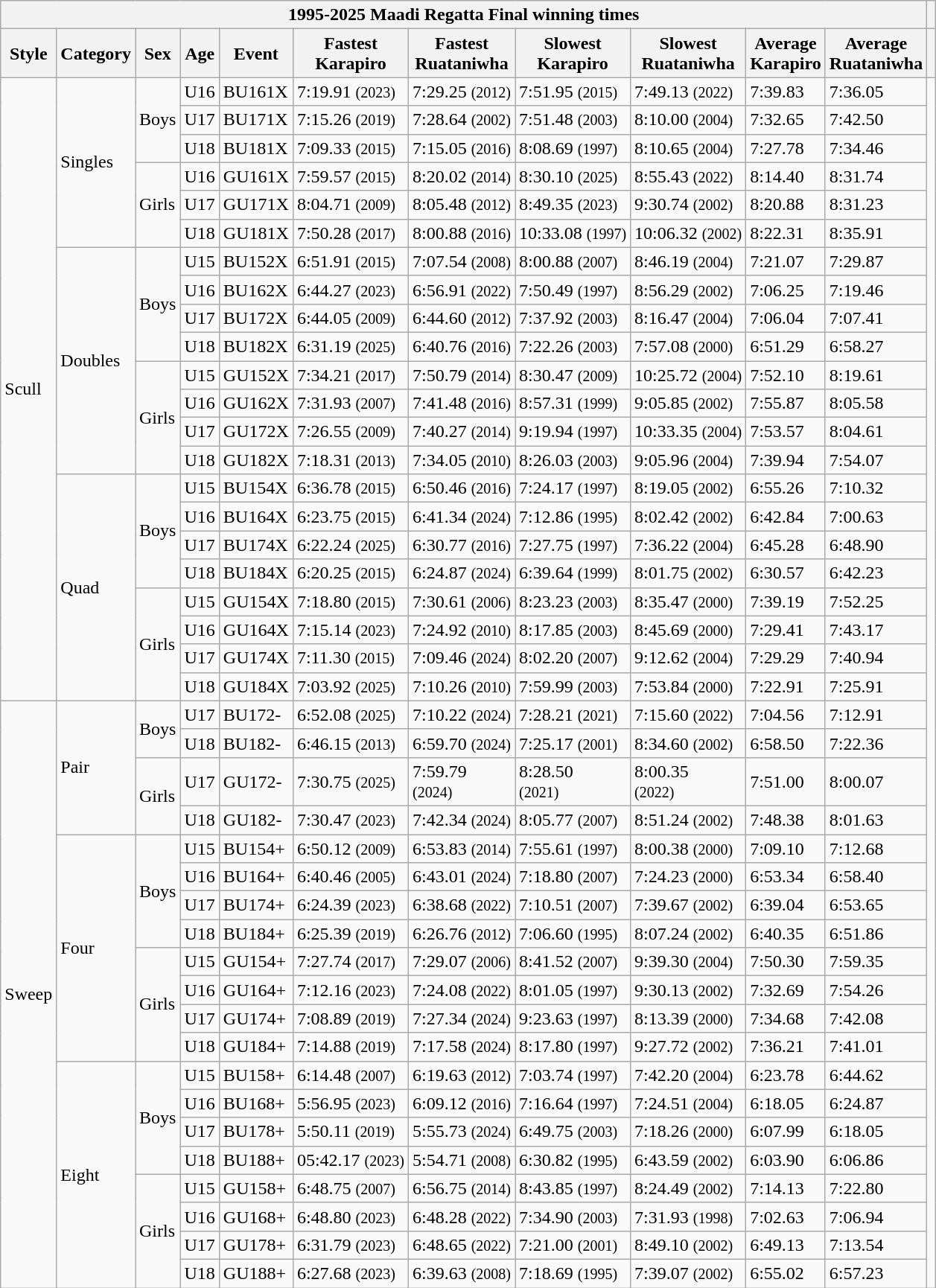<table class="wikitable">
<tr>
<th colspan="11">1995-2025 Maadi Regatta Final winning times</th>
<th></th>
</tr>
<tr>
<th>Style</th>
<th>Category</th>
<th>Sex</th>
<th>Age</th>
<th>Event</th>
<th>Fastest<br>Karapiro</th>
<th>Fastest<br>Ruataniwha</th>
<th>Slowest<br>Karapiro</th>
<th>Slowest<br>Ruataniwha</th>
<th>Average<br>Karapiro</th>
<th>Average<br>Ruataniwha</th>
<th></th>
</tr>
<tr>
<td rowspan="22">Scull</td>
<td rowspan="6">Singles</td>
<td rowspan="3">Boys</td>
<td>U16</td>
<td>BU161X</td>
<td>7:19.91 <small>(2023)</small></td>
<td>7:29.25 <small>(2012)</small></td>
<td>7:51.95 <small>(2015)</small></td>
<td>7:49.13 <small>(2022)</small></td>
<td>7:39.83</td>
<td>7:36.05</td>
<td rowspan="42"></td>
</tr>
<tr>
<td>U17</td>
<td>BU171X</td>
<td>7:15.26 <small>(2019)</small></td>
<td>7:28.64 <small>(2002)</small></td>
<td>7:51.48 <small>(2003)</small></td>
<td>8:10.00 <small>(2004)</small></td>
<td>7:32.65</td>
<td>7:42.50</td>
</tr>
<tr>
<td>U18</td>
<td>BU181X</td>
<td>7:09.33 <small>(2015)</small></td>
<td>7:15.05 <small>(2016)</small></td>
<td>8:08.69 <small>(1997)</small></td>
<td>8:10.65 <small>(2004)</small></td>
<td>7:27.78</td>
<td>7:34.46</td>
</tr>
<tr>
<td rowspan="3">Girls</td>
<td>U16</td>
<td>GU161X</td>
<td>7:59.57 <small>(2015)</small></td>
<td>8:20.02 <small>(2014)</small></td>
<td>8:30.10 <small>(2025)</small></td>
<td>8:55.43 <small>(2022)</small></td>
<td>8:14.40</td>
<td>8:31.74</td>
</tr>
<tr>
<td>U17</td>
<td>GU171X</td>
<td>8:04.71 <small>(2009)</small></td>
<td>8:05.48 <small>(2012)</small></td>
<td>8:49.35 <small>(2023)</small></td>
<td>9:30.74 <small>(2002)</small></td>
<td>8:20.88</td>
<td>8:31.23</td>
</tr>
<tr>
<td>U18</td>
<td>GU181X</td>
<td>7:50.28 <small>(2017)</small></td>
<td>8:00.88 <small>(2016)</small></td>
<td>10:33.08 <small>(1997)</small></td>
<td>10:06.32 <small>(2002)</small></td>
<td>8:22.31</td>
<td>8:35.91</td>
</tr>
<tr>
<td rowspan="8">Doubles</td>
<td rowspan="4">Boys</td>
<td>U15</td>
<td>BU152X</td>
<td>6:51.91 <small>(2015)</small></td>
<td>7:07.54 <small>(2008)</small></td>
<td>8:00.88 <small>(2007)</small></td>
<td>8:46.19 <small>(2004)</small></td>
<td>7:21.07</td>
<td>7:29.87</td>
</tr>
<tr>
<td>U16</td>
<td>BU162X</td>
<td>6:44.27 <small>(2023)</small></td>
<td>6:56.91 <small>(2022)</small></td>
<td>7:50.49 <small>(1997)</small></td>
<td>8:56.29 <small>(2002)</small></td>
<td>7:06.25</td>
<td>7:19.46</td>
</tr>
<tr>
<td>U17</td>
<td>BU172X</td>
<td>6:44.05 <small>(2009)</small></td>
<td>6:44.60 <small>(2012)</small></td>
<td>7:37.92 <small>(2003)</small></td>
<td>8:16.47 <small>(2004)</small></td>
<td>7:06.04</td>
<td>7:07.41</td>
</tr>
<tr>
<td>U18</td>
<td>BU182X</td>
<td>6:31.19 <small>(2025)</small></td>
<td>6:40.76 <small>(2016)</small></td>
<td>7:22.26 <small>(2003)</small></td>
<td>7:57.08 <small>(2000)</small></td>
<td>6:51.29</td>
<td>6:58.27</td>
</tr>
<tr>
<td rowspan="4">Girls</td>
<td>U15</td>
<td>GU152X</td>
<td>7:34.21 <small>(2017)</small></td>
<td>7:50.79 <small>(2014)</small></td>
<td>8:30.47 <small>(2009)</small></td>
<td>10:25.72 <small>(2004)</small></td>
<td>7:52.10</td>
<td>8:19.61</td>
</tr>
<tr>
<td>U16</td>
<td>GU162X</td>
<td>7:31.93 <small>(2007)</small></td>
<td>7:41.48 <small>(2016)</small></td>
<td>8:57.31 <small>(1999)</small></td>
<td>9:05.85 <small>(2002)</small></td>
<td>7:55.87</td>
<td>8:05.58</td>
</tr>
<tr>
<td>U17</td>
<td>GU172X</td>
<td>7:26.55 <small>(2009)</small></td>
<td>7:40.27 <small>(2014)</small></td>
<td>9:19.94 <small>(1997)</small></td>
<td>10:33.35 <small>(2004)</small></td>
<td>7:53.57</td>
<td>8:04.61</td>
</tr>
<tr>
<td>U18</td>
<td>GU182X</td>
<td>7:18.31 <small>(2013)</small></td>
<td>7:34.05 <small>(2010)</small></td>
<td>8:26.03 <small>(2003)</small></td>
<td>9:05.96 <small>(2004)</small></td>
<td>7:39.94</td>
<td>7:54.07</td>
</tr>
<tr>
<td rowspan="8">Quad</td>
<td rowspan="4">Boys</td>
<td>U15</td>
<td>BU154X</td>
<td>6:36.78 <small>(2015)</small></td>
<td>6:50.46 <small>(2016)</small></td>
<td>7:24.17 <small>(1997)</small></td>
<td>8:19.05 <small>(2002)</small></td>
<td>6:55.26</td>
<td>7:10.32</td>
</tr>
<tr>
<td>U16</td>
<td>BU164X</td>
<td>6:23.75 <small>(2015)</small></td>
<td>6:41.34 <small>(2024)</small></td>
<td>7:12.86 <small>(1995)</small></td>
<td>8:02.42 <small>(2002)</small></td>
<td>6:42.84</td>
<td>7:00.63</td>
</tr>
<tr>
<td>U17</td>
<td>BU174X</td>
<td>6:22.24 <small>(2025)</small></td>
<td>6:30.77 <small>(2016)</small></td>
<td>7:27.75 <small>(1997)</small></td>
<td>7:36.22 <small>(2004)</small></td>
<td>6:45.28</td>
<td>6:48.90</td>
</tr>
<tr>
<td>U18</td>
<td>BU184X</td>
<td>6:20.25 <small>(2015)</small></td>
<td>6:24.87 <small>(2024)</small></td>
<td>6:39.64 <small>(1999)</small></td>
<td>8:01.75 <small>(2002)</small></td>
<td>6:30.57</td>
<td>6:42.23</td>
</tr>
<tr>
<td rowspan="4">Girls</td>
<td>U15</td>
<td>GU154X</td>
<td>7:18.80 <small>(2015)</small></td>
<td>7:30.61 <small>(2006)</small></td>
<td>8:23.23 <small>(2003)</small></td>
<td>8:35.47 <small>(2000)</small></td>
<td>7:39.19</td>
<td>7:52.25</td>
</tr>
<tr>
<td>U16</td>
<td>GU164X</td>
<td>7:15.14 <small>(2023)</small></td>
<td>7:24.92 <small>(2010)</small></td>
<td>8:17.85 <small>(2003)</small></td>
<td>8:45.69 <small>(2000)</small></td>
<td>7:29.41</td>
<td>7:43.17</td>
</tr>
<tr>
<td>U17</td>
<td>GU174X</td>
<td>7:11.30 <small>(2015)</small></td>
<td>7:09.46 <small>(2024)</small></td>
<td>8:02.20 <small>(2007)</small></td>
<td>9:12.62 <small>(2004)</small></td>
<td>7:29.29</td>
<td>7:40.94</td>
</tr>
<tr>
<td>U18</td>
<td>GU184X</td>
<td>7:03.92 <small>(2025)</small></td>
<td>7:10.26 <small>(2010)</small></td>
<td>7:59.99 <small>(2003)</small></td>
<td>7:53.84 <small>(2000)</small></td>
<td>7:22.91</td>
<td>7:25.91</td>
</tr>
<tr>
<td rowspan="20">Sweep</td>
<td rowspan="4">Pair</td>
<td rowspan="2">Boys</td>
<td>U17</td>
<td>BU172-</td>
<td>6:52.08 <small>(2025)</small></td>
<td>7:10.22 <small>(2024)</small></td>
<td>7:28.21 <small>(2021)</small></td>
<td>7:15.60 <small>(2022)</small></td>
<td>7:04.56</td>
<td>7:12.91</td>
</tr>
<tr>
<td>U18</td>
<td>BU182-</td>
<td>6:46.15 <small>(2013)</small></td>
<td>6:59.70 <small>(2024)</small></td>
<td>7:25.17 <small>(2001)</small></td>
<td>8:34.60 <small>(2002)</small></td>
<td>6:58.50</td>
<td>7:22.36</td>
</tr>
<tr>
<td rowspan="2">Girls</td>
<td>U17</td>
<td>GU172-</td>
<td>7:30.75 <small>(2025)</small></td>
<td>7:59.79<br><small>(2024)</small></td>
<td>8:28.50<br><small>(2021)</small></td>
<td>8:00.35<br><small>(2022)</small></td>
<td>7:51.00</td>
<td>8:00.07</td>
</tr>
<tr>
<td>U18</td>
<td>GU182-</td>
<td>7:30.47 <small>(2023)</small></td>
<td>7:42.34 <small>(2024)</small></td>
<td>8:05.77 <small>(2007)</small></td>
<td>8:51.24 <small>(2002)</small></td>
<td>7:48.38</td>
<td>8:01.63</td>
</tr>
<tr>
<td rowspan="8">Four</td>
<td rowspan="4">Boys</td>
<td>U15</td>
<td>BU154+</td>
<td>6:50.12 <small>(2009)</small></td>
<td>6:53.83 <small>(2014)</small></td>
<td>7:55.61 <small>(1997)</small></td>
<td>8:00.38 <small>(2000)</small></td>
<td>7:09.10</td>
<td>7:12.68</td>
</tr>
<tr>
<td>U16</td>
<td>BU164+</td>
<td>6:40.46 <small>(2005)</small></td>
<td>6:43.01 <small>(2024)</small></td>
<td>7:18.80 <small>(2007)</small></td>
<td>7:24.23 <small>(2000)</small></td>
<td>6:53.34</td>
<td>6:58.40</td>
</tr>
<tr>
<td>U17</td>
<td>BU174+</td>
<td>6:24.39 <small>(2023)</small></td>
<td>6:38.68 <small>(2022)</small></td>
<td>7:10.51 <small>(2007)</small></td>
<td>7:39.67 <small>(2002)</small></td>
<td>6:39.04</td>
<td>6:53.65</td>
</tr>
<tr>
<td>U18</td>
<td>BU184+</td>
<td>6:25.39 <small>(2019)</small></td>
<td>6:26.76 <small>(2012)</small></td>
<td>7:06.60 <small>(1995)</small></td>
<td>8:07.24 <small>(2002)</small></td>
<td>6:40.35</td>
<td>6:51.86</td>
</tr>
<tr>
<td rowspan="4">Girls</td>
<td>U15</td>
<td>GU154+</td>
<td>7:27.74 <small>(2017)</small></td>
<td>7:29.07 <small>(2006)</small></td>
<td>8:41.52 <small>(2007)</small></td>
<td>9:39.30 <small>(2004)</small></td>
<td>7:50.30</td>
<td>7:59.35</td>
</tr>
<tr>
<td>U16</td>
<td>GU164+</td>
<td>7:12.16 <small>(2023)</small></td>
<td>7:24.08 <small>(2022)</small></td>
<td>8:01.05 <small>(1997)</small></td>
<td>9:30.13 <small>(2002)</small></td>
<td>7:32.69</td>
<td>7:54.26</td>
</tr>
<tr>
<td>U17</td>
<td>GU174+</td>
<td>7:08.89 <small>(2019)</small></td>
<td>7:27.34 <small>(2024)</small></td>
<td>9:23.63 <small>(1997)</small></td>
<td>8:13.39 <small>(2000)</small></td>
<td>7:34.68</td>
<td>7:42.08</td>
</tr>
<tr>
<td>U18</td>
<td>GU184+</td>
<td>7:14.88 <small>(2019)</small></td>
<td>7:17.58 <small>(2024)</small></td>
<td>8:17.80 <small>(1997)</small></td>
<td>9:27.72 <small>(2002)</small></td>
<td>7:36.21</td>
<td>7:41.01</td>
</tr>
<tr>
<td rowspan="8">Eight</td>
<td rowspan="4">Boys</td>
<td>U15</td>
<td>BU158+</td>
<td>6:14.48 <small>(2007)</small></td>
<td>6:19.63 <small>(2012)</small></td>
<td>7:03.74 <small>(1997)</small></td>
<td>7:42.20 <small>(2004)</small></td>
<td>6:23.78</td>
<td>6:44.62</td>
</tr>
<tr>
<td>U16</td>
<td>BU168+</td>
<td>5:56.95 <small>(2023)</small></td>
<td>6:09.12 <small>(2016)</small></td>
<td>7:16.64 <small>(1997)</small></td>
<td>7:24.51 <small>(2004)</small></td>
<td>6:18.05</td>
<td>6:24.87</td>
</tr>
<tr>
<td>U17</td>
<td>BU178+</td>
<td>5:50.11 <small>(2019)</small></td>
<td>5:55.73 <small>(2024)</small></td>
<td>6:49.75 <small>(2003)</small></td>
<td>7:18.26 <small>(2000)</small></td>
<td>6:07.99</td>
<td>6:18.05</td>
</tr>
<tr>
<td>U18</td>
<td>BU188+</td>
<td>05:42.17 <small>(2023)</small></td>
<td>5:54.71 <small>(2008)</small></td>
<td>6:30.82 <small>(1995)</small></td>
<td>6:43.59 <small>(2002)</small></td>
<td>6:03.90</td>
<td>6:06.86</td>
</tr>
<tr>
<td rowspan="4">Girls</td>
<td>U15</td>
<td>GU158+</td>
<td>6:48.75 <small>(2007)</small></td>
<td>6:56.75 <small>(2014)</small></td>
<td>8:43.85 <small>(1997)</small></td>
<td>8:24.49 <small>(2002)</small></td>
<td>7:14.13</td>
<td>7:22.80</td>
</tr>
<tr>
<td>U16</td>
<td>GU168+</td>
<td>6:48.80 <small>(2023)</small></td>
<td>6:48.28 <small>(2022)</small></td>
<td>7:34.90 <small>(2003)</small></td>
<td>7:31.93 <small>(1998)</small></td>
<td>7:02.63</td>
<td>7:06.94</td>
</tr>
<tr>
<td>U17</td>
<td>GU178+</td>
<td>6:31.79 <small>(2023)</small></td>
<td>6:48.65 <small>(2022)</small></td>
<td>7:21.00 <small>(2001)</small></td>
<td>8:49.10 <small>(2002)</small></td>
<td>6:49.13</td>
<td>7:13.54</td>
</tr>
<tr>
<td>U18</td>
<td>GU188+</td>
<td>6:27.68 <small>(2023)</small></td>
<td>6:39.63 <small>(2008)</small></td>
<td>7:18.69 <small>(1995)</small></td>
<td>7:39.07 <small>(2002)</small></td>
<td>6:55.02</td>
<td>6:57.23</td>
</tr>
</table>
